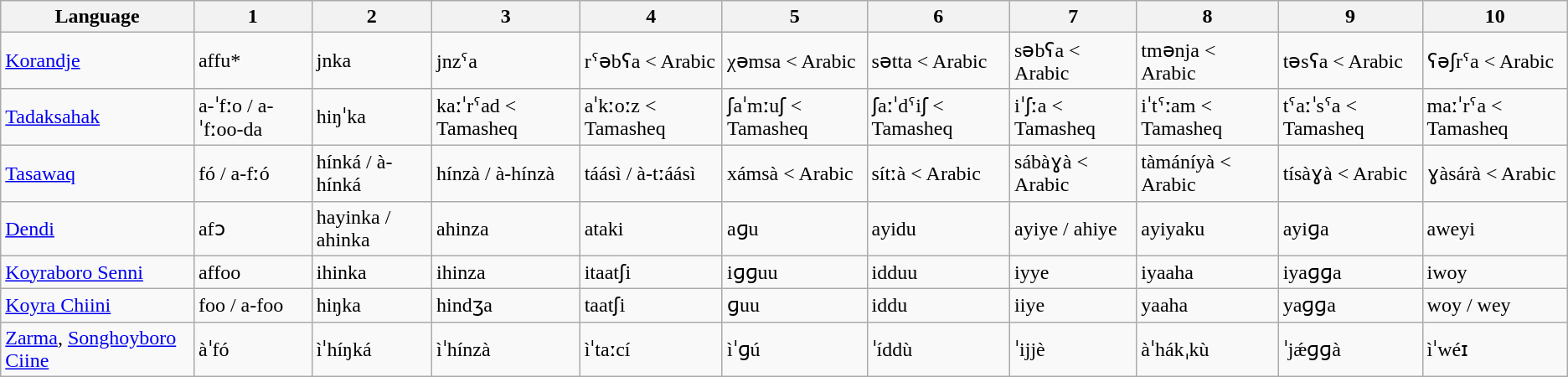<table class="wikitable sortable">
<tr>
<th>Language</th>
<th>1</th>
<th>2</th>
<th>3</th>
<th>4</th>
<th>5</th>
<th>6</th>
<th>7</th>
<th>8</th>
<th>9</th>
<th>10</th>
</tr>
<tr>
<td><a href='#'>Korandje</a></td>
<td>affu*</td>
<td>jnka</td>
<td>jnzˁa</td>
<td>rˁəbʕa < Arabic</td>
<td>χəmsa < Arabic</td>
<td>sətta < Arabic</td>
<td>səbʕa < Arabic</td>
<td>tmənja < Arabic</td>
<td>təsʕa < Arabic</td>
<td>ʕəʃrˁa < Arabic</td>
</tr>
<tr>
<td><a href='#'>Tadaksahak</a></td>
<td>a-ˈfːo / a-ˈfːoo-da</td>
<td>hiŋˈka</td>
<td>kaːˈrˤad < Tamasheq</td>
<td>aˈkːoːz  < Tamasheq</td>
<td>ʃaˈmːuʃ < Tamasheq</td>
<td>ʃaːˈdˤiʃ < Tamasheq</td>
<td>iˈʃːa   < Tamasheq</td>
<td>iˈtˤːam < Tamasheq</td>
<td>tˤaːˈsˤa  < Tamasheq</td>
<td>maːˈrˤa  < Tamasheq</td>
</tr>
<tr>
<td><a href='#'>Tasawaq</a></td>
<td>fó / a-fːó</td>
<td>hínká / à-hínká</td>
<td>hínzà / à-hínzà</td>
<td>táásì / à-tːáásì</td>
<td>xámsà  < Arabic</td>
<td>sítːà  < Arabic</td>
<td>sábàɣà < Arabic</td>
<td>tàmáníyà < Arabic</td>
<td>tísàɣà  < Arabic</td>
<td>ɣàsárà < Arabic</td>
</tr>
<tr>
<td><a href='#'>Dendi</a></td>
<td>afɔ</td>
<td>hayinka / ahinka</td>
<td>ahinza</td>
<td>ataki</td>
<td>aɡu</td>
<td>ayidu</td>
<td>ayiye / ahiye</td>
<td>ayiyaku</td>
<td>ayiɡa</td>
<td>aweyi</td>
</tr>
<tr>
<td><a href='#'>Koyraboro Senni</a></td>
<td>affoo</td>
<td>ihinka</td>
<td>ihinza</td>
<td>itaatʃi</td>
<td>iɡɡuu</td>
<td>idduu</td>
<td>iyye</td>
<td>iyaaha</td>
<td>iyaɡɡa</td>
<td>iwoy</td>
</tr>
<tr>
<td><a href='#'>Koyra Chiini</a></td>
<td>foo / a-foo</td>
<td>hiŋka</td>
<td>hindʒa</td>
<td>taatʃi</td>
<td>ɡuu</td>
<td>iddu</td>
<td>iiye</td>
<td>yaaha</td>
<td>yaɡɡa</td>
<td>woy / wey</td>
</tr>
<tr>
<td><a href='#'>Zarma</a>, <a href='#'>Songhoyboro Ciine</a></td>
<td>àˈfó</td>
<td>ìˈhíŋká</td>
<td>ìˈhínzà</td>
<td>ìˈtaːcí</td>
<td>ìˈɡú</td>
<td>ˈíddù</td>
<td>ˈijjè</td>
<td>àˈhákˌkù</td>
<td>ˈjǽɡɡà</td>
<td>ìˈwéɪ</td>
</tr>
</table>
